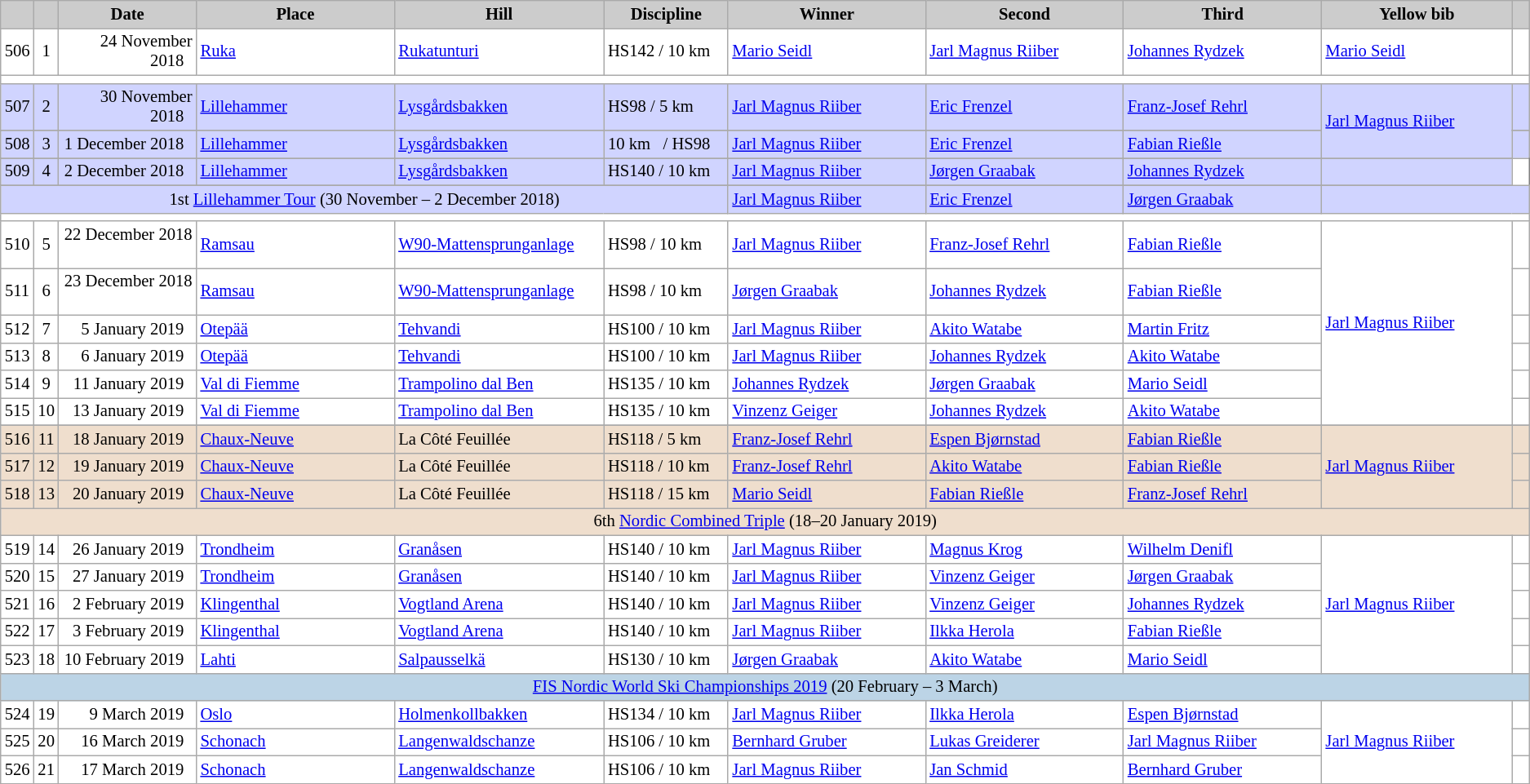<table class="wikitable plainrowheaders" style="background:#fff; font-size:86%; line-height:16px; border:grey solid 1px; border-collapse:collapse;">
<tr style="background:#ccc; text-align:center;">
<th scope="col" style="background:#ccc; width=20 px;"></th>
<th scope="col" style="background:#ccc; width=30 px;"></th>
<th scope="col" style="background:#ccc; width:120px;">Date</th>
<th scope="col" style="background:#ccc; width:180px;">Place</th>
<th scope="col" style="background:#ccc; width:180px;">Hill</th>
<th scope="col" style="background:#ccc; width:106px;">Discipline</th>
<th scope="col" style="background:#ccc; width:185px;">Winner</th>
<th scope="col" style="background:#ccc; width:185px;">Second</th>
<th scope="col" style="background:#ccc; width:185px;">Third</th>
<th scope="col" style="background:#ccc; width:180px;">Yellow bib</th>
<th scope="col" style="background:#ccc; width:10px;"></th>
</tr>
<tr>
<td align=center>506</td>
<td align=center>1</td>
<td align=right>24 November 2018  </td>
<td> <a href='#'>Ruka</a></td>
<td><a href='#'>Rukatunturi</a></td>
<td>HS142 / 10 km  </td>
<td> <a href='#'>Mario Seidl</a></td>
<td> <a href='#'>Jarl Magnus Riiber</a></td>
<td> <a href='#'>Johannes Rydzek</a></td>
<td> <a href='#'>Mario Seidl</a></td>
<td></td>
</tr>
<tr>
<td colspan=11></td>
</tr>
<tr bgcolor=#D0D4FF>
<td align=center>507</td>
<td align=center>2</td>
<td align=right>30 November 2018  </td>
<td> <a href='#'>Lillehammer</a></td>
<td><a href='#'>Lysgårdsbakken</a></td>
<td>HS98 / 5 km  </td>
<td> <a href='#'>Jarl Magnus Riiber</a></td>
<td> <a href='#'>Eric Frenzel</a></td>
<td> <a href='#'>Franz-Josef Rehrl</a></td>
<td rowspan=3> <a href='#'>Jarl Magnus Riiber</a></td>
<td></td>
</tr>
<tr>
</tr>
<tr bgcolor=#D0D4FF>
<td align=center>508</td>
<td align=center>3</td>
<td align=right>1 December 2018  </td>
<td> <a href='#'>Lillehammer</a></td>
<td><a href='#'>Lysgårdsbakken</a></td>
<td>10 km   / HS98</td>
<td> <a href='#'>Jarl Magnus Riiber</a></td>
<td> <a href='#'>Eric Frenzel</a></td>
<td> <a href='#'>Fabian Rießle</a></td>
<td></td>
</tr>
<tr>
</tr>
<tr bgcolor=#D0D4FF>
<td align=center>509</td>
<td align=center>4</td>
<td align=right>2 December 2018  </td>
<td> <a href='#'>Lillehammer</a></td>
<td><a href='#'>Lysgårdsbakken</a></td>
<td>HS140 / 10 km  </td>
<td> <a href='#'>Jarl Magnus Riiber</a></td>
<td> <a href='#'>Jørgen Graabak</a></td>
<td> <a href='#'>Johannes Rydzek</a></td>
<td></td>
</tr>
<tr>
</tr>
<tr bgcolor=#D0D4FF>
<td colspan=6 align=center>1st <a href='#'>Lillehammer Tour</a> (30 November – 2 December 2018)</td>
<td> <a href='#'>Jarl Magnus Riiber</a></td>
<td> <a href='#'>Eric Frenzel</a></td>
<td> <a href='#'>Jørgen Graabak</a></td>
<td colspan=2></td>
</tr>
<tr>
<td colspan=11></td>
</tr>
<tr>
<td align=center>510</td>
<td align=center>5</td>
<td align=right>22 December 2018  </td>
<td> <a href='#'>Ramsau</a></td>
<td><a href='#'>W90-Mattensprunganlage</a></td>
<td>HS98 / 10 km  </td>
<td> <a href='#'>Jarl Magnus Riiber</a></td>
<td> <a href='#'>Franz-Josef Rehrl</a></td>
<td> <a href='#'>Fabian Rießle</a></td>
<td rowspan="6"> <a href='#'>Jarl Magnus Riiber</a></td>
<td></td>
</tr>
<tr>
<td align=center>511</td>
<td align=center>6</td>
<td align=right>23 December 2018  </td>
<td> <a href='#'>Ramsau</a></td>
<td><a href='#'>W90-Mattensprunganlage</a></td>
<td>HS98 / 10 km  </td>
<td> <a href='#'>Jørgen Graabak</a></td>
<td> <a href='#'>Johannes Rydzek</a></td>
<td> <a href='#'>Fabian Rießle</a></td>
<td></td>
</tr>
<tr>
<td align=center>512</td>
<td align=center>7</td>
<td align=right>5 January 2019  </td>
<td> <a href='#'>Otepää</a></td>
<td><a href='#'>Tehvandi</a></td>
<td>HS100 / 10 km  </td>
<td> <a href='#'>Jarl Magnus Riiber</a></td>
<td> <a href='#'>Akito Watabe</a></td>
<td> <a href='#'>Martin Fritz</a></td>
<td></td>
</tr>
<tr>
<td align=center>513</td>
<td align=center>8</td>
<td align=right>6 January 2019  </td>
<td> <a href='#'>Otepää</a></td>
<td><a href='#'>Tehvandi</a></td>
<td>HS100 / 10 km  </td>
<td> <a href='#'>Jarl Magnus Riiber</a></td>
<td> <a href='#'>Johannes Rydzek</a></td>
<td> <a href='#'>Akito Watabe</a></td>
<td></td>
</tr>
<tr>
<td align=center>514</td>
<td align=center>9</td>
<td align=right>11 January 2019  </td>
<td> <a href='#'>Val di Fiemme</a></td>
<td><a href='#'>Trampolino dal Ben</a></td>
<td>HS135 / 10 km  </td>
<td> <a href='#'>Johannes Rydzek</a></td>
<td> <a href='#'>Jørgen Graabak</a></td>
<td> <a href='#'>Mario Seidl</a></td>
<td></td>
</tr>
<tr>
<td align=center>515</td>
<td align=center>10</td>
<td align=right>13 January 2019  </td>
<td> <a href='#'>Val di Fiemme</a></td>
<td><a href='#'>Trampolino dal Ben</a></td>
<td>HS135 / 10 km  </td>
<td> <a href='#'>Vinzenz Geiger</a></td>
<td> <a href='#'>Johannes Rydzek</a></td>
<td> <a href='#'>Akito Watabe</a></td>
<td></td>
</tr>
<tr>
</tr>
<tr bgcolor=#EFDECD>
<td align=center>516</td>
<td align=center>11</td>
<td align=right>18 January 2019  </td>
<td> <a href='#'>Chaux-Neuve</a></td>
<td>La Côté Feuillée</td>
<td>HS118 / 5 km  </td>
<td> <a href='#'>Franz-Josef Rehrl</a></td>
<td> <a href='#'>Espen Bjørnstad</a></td>
<td> <a href='#'>Fabian Rießle</a></td>
<td rowspan="3"> <a href='#'>Jarl Magnus Riiber</a></td>
<td></td>
</tr>
<tr bgcolor=#EFDECD>
<td align=center>517</td>
<td align=center>12</td>
<td align=right>19 January 2019  </td>
<td> <a href='#'>Chaux-Neuve</a></td>
<td>La Côté Feuillée</td>
<td>HS118 / 10 km  </td>
<td> <a href='#'>Franz-Josef Rehrl</a></td>
<td> <a href='#'>Akito Watabe</a></td>
<td> <a href='#'>Fabian Rießle</a></td>
<td></td>
</tr>
<tr bgcolor=#EFDECD>
<td align=center>518</td>
<td align=center>13</td>
<td align=right>20 January 2019  </td>
<td> <a href='#'>Chaux-Neuve</a></td>
<td>La Côté Feuillée</td>
<td>HS118 / 15 km  </td>
<td> <a href='#'>Mario Seidl</a></td>
<td> <a href='#'>Fabian Rießle</a></td>
<td> <a href='#'>Franz-Josef Rehrl</a></td>
<td></td>
</tr>
<tr bgcolor="#EFDECD">
<td colspan="11" align="center">6th <a href='#'>Nordic Combined Triple</a> (18–20 January 2019)</td>
</tr>
<tr>
<td align=center>519</td>
<td align=center>14</td>
<td align=right>26 January 2019  </td>
<td> <a href='#'>Trondheim</a></td>
<td><a href='#'>Granåsen</a></td>
<td>HS140 / 10 km  </td>
<td> <a href='#'>Jarl Magnus Riiber</a></td>
<td> <a href='#'>Magnus Krog</a></td>
<td> <a href='#'>Wilhelm Denifl</a></td>
<td rowspan="5"> <a href='#'>Jarl Magnus Riiber</a></td>
<td></td>
</tr>
<tr>
<td align=center>520</td>
<td align=center>15</td>
<td align=right>27 January 2019  </td>
<td> <a href='#'>Trondheim</a></td>
<td><a href='#'>Granåsen</a></td>
<td>HS140 / 10 km  </td>
<td> <a href='#'>Jarl Magnus Riiber</a></td>
<td> <a href='#'>Vinzenz Geiger</a></td>
<td> <a href='#'>Jørgen Graabak</a></td>
<td></td>
</tr>
<tr>
<td align=center>521</td>
<td align=center>16</td>
<td align=right>2 February 2019  </td>
<td> <a href='#'>Klingenthal</a></td>
<td><a href='#'>Vogtland Arena</a></td>
<td>HS140 / 10 km  </td>
<td> <a href='#'>Jarl Magnus Riiber</a></td>
<td> <a href='#'>Vinzenz Geiger</a></td>
<td> <a href='#'>Johannes Rydzek</a></td>
<td></td>
</tr>
<tr>
<td align=center>522</td>
<td align=center>17</td>
<td align=right>3 February 2019  </td>
<td> <a href='#'>Klingenthal</a></td>
<td><a href='#'>Vogtland Arena</a></td>
<td>HS140 / 10 km  </td>
<td> <a href='#'>Jarl Magnus Riiber</a></td>
<td> <a href='#'>Ilkka Herola</a></td>
<td> <a href='#'>Fabian Rießle</a></td>
<td></td>
</tr>
<tr>
<td align=center>523</td>
<td align=center>18</td>
<td align=right>10 February 2019  </td>
<td> <a href='#'>Lahti</a></td>
<td><a href='#'>Salpausselkä</a></td>
<td>HS130 / 10 km  </td>
<td> <a href='#'>Jørgen Graabak</a></td>
<td> <a href='#'>Akito Watabe</a></td>
<td> <a href='#'>Mario Seidl</a></td>
<td></td>
</tr>
<tr bgcolor=#BCD4E6>
<td colspan=11 align=center><a href='#'>FIS Nordic World Ski Championships 2019</a> (20 February – 3 March)</td>
</tr>
<tr>
<td align=center>524</td>
<td align=center>19</td>
<td align=right>9 March 2019  </td>
<td> <a href='#'>Oslo</a></td>
<td><a href='#'>Holmenkollbakken</a></td>
<td>HS134 / 10 km  </td>
<td> <a href='#'>Jarl Magnus Riiber</a></td>
<td> <a href='#'>Ilkka Herola</a></td>
<td> <a href='#'>Espen Bjørnstad</a></td>
<td rowspan="3"> <a href='#'>Jarl Magnus Riiber</a></td>
<td></td>
</tr>
<tr>
<td align=center>525</td>
<td align=center>20</td>
<td align=right>16 March 2019  </td>
<td> <a href='#'>Schonach</a></td>
<td><a href='#'>Langenwaldschanze</a></td>
<td>HS106 / 10 km  </td>
<td> <a href='#'>Bernhard Gruber</a></td>
<td> <a href='#'>Lukas Greiderer</a></td>
<td> <a href='#'>Jarl Magnus Riiber</a></td>
<td></td>
</tr>
<tr>
<td align=center>526</td>
<td align=center>21</td>
<td align=right>17 March 2019  </td>
<td> <a href='#'>Schonach</a></td>
<td><a href='#'>Langenwaldschanze</a></td>
<td>HS106 / 10 km  </td>
<td> <a href='#'>Jarl Magnus Riiber</a></td>
<td> <a href='#'>Jan Schmid</a></td>
<td> <a href='#'>Bernhard Gruber</a></td>
<td></td>
</tr>
</table>
